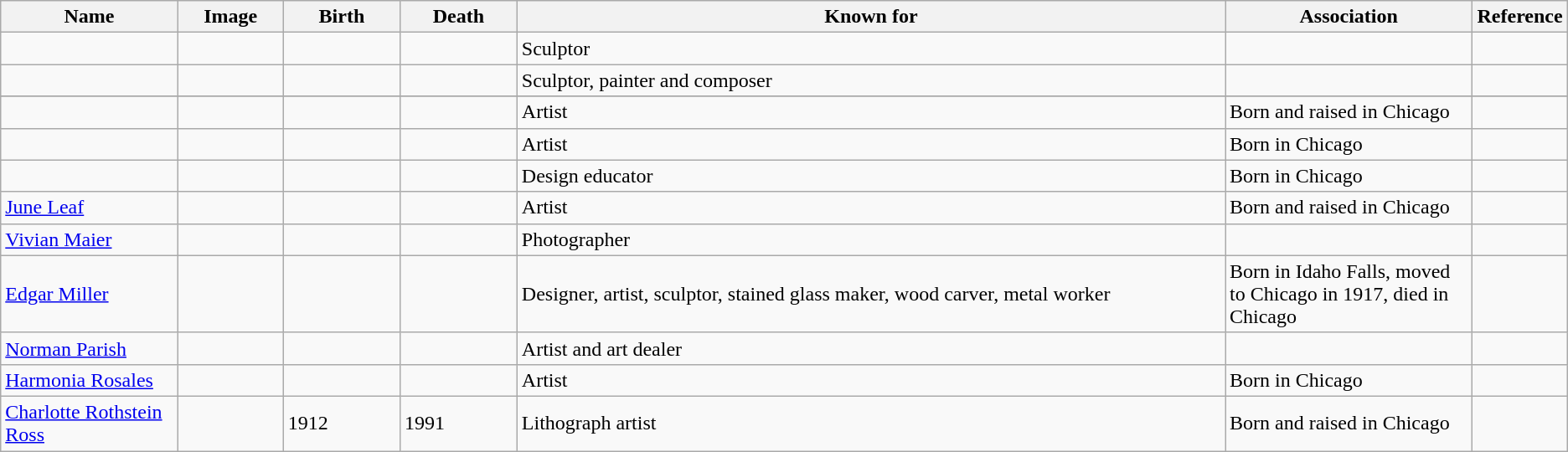<table class="wikitable sortable">
<tr>
<th scope="col" width="140">Name</th>
<th scope="col" width="80" class="unsortable">Image</th>
<th scope="col" width="90">Birth</th>
<th scope="col" width="90">Death</th>
<th scope="col" width="600" class="unsortable">Known for</th>
<th scope="col" width="200" class="unsortable">Association</th>
<th scope="col" width="30" class="unsortable">Reference</th>
</tr>
<tr>
<td></td>
<td></td>
<td align=right></td>
<td align=right></td>
<td>Sculptor</td>
<td></td>
<td align="center"></td>
</tr>
<tr>
<td></td>
<td></td>
<td align=right></td>
<td align=right></td>
<td>Sculptor, painter and composer</td>
<td></td>
<td align="center"></td>
</tr>
<tr>
</tr>
<tr>
<td></td>
<td></td>
<td align=right></td>
<td align=right></td>
<td>Artist</td>
<td>Born and raised in Chicago</td>
<td align="center"></td>
</tr>
<tr>
<td></td>
<td></td>
<td align=right></td>
<td align=right></td>
<td>Artist</td>
<td>Born in Chicago</td>
<td align="center"></td>
</tr>
<tr>
<td></td>
<td></td>
<td align=right></td>
<td align=right></td>
<td>Design educator</td>
<td>Born in Chicago</td>
<td align="center"></td>
</tr>
<tr>
<td><a href='#'>June Leaf</a></td>
<td></td>
<td align=right></td>
<td align=right></td>
<td>Artist</td>
<td>Born and raised in Chicago</td>
<td></td>
</tr>
<tr>
<td><a href='#'>Vivian Maier</a></td>
<td></td>
<td align=right></td>
<td align=right></td>
<td>Photographer</td>
<td></td>
<td></td>
</tr>
<tr>
<td><a href='#'>Edgar Miller</a></td>
<td></td>
<td align=right></td>
<td align=right></td>
<td>Designer, artist, sculptor, stained glass maker, wood carver, metal worker</td>
<td>Born in Idaho Falls, moved to Chicago in 1917, died in Chicago</td>
<td></td>
</tr>
<tr>
<td><a href='#'>Norman Parish</a></td>
<td></td>
<td align=right></td>
<td align=right></td>
<td>Artist and art dealer</td>
<td></td>
<td></td>
</tr>
<tr>
<td><a href='#'>Harmonia Rosales</a></td>
<td></td>
<td align=right></td>
<td></td>
<td>Artist</td>
<td>Born in Chicago</td>
<td></td>
</tr>
<tr>
<td><a href='#'>Charlotte Rothstein Ross</a></td>
<td></td>
<td>1912</td>
<td>1991</td>
<td>Lithograph artist</td>
<td>Born and raised in Chicago</td>
<td></td>
</tr>
</table>
